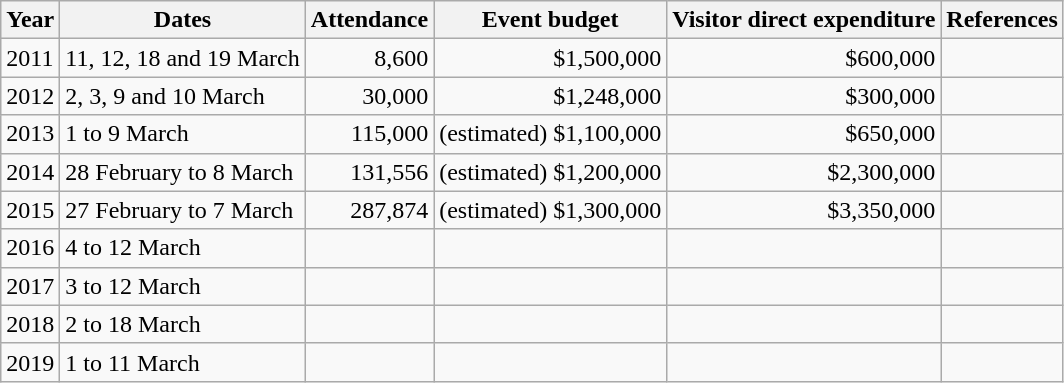<table class="wikitable sortable plainrowheaders">
<tr valign="top">
<th scope="col">Year</th>
<th scope="col" class="unsortable">Dates</th>
<th scope="col" class="unsortable">Attendance</th>
<th scope="col" class="unsortable">Event budget</th>
<th scope="col" class="unsortable">Visitor direct expenditure</th>
<th scope="col" class="unsortable">References</th>
</tr>
<tr valign="top">
<td align="left">2011</td>
<td align="left">11, 12, 18 and 19 March</td>
<td align="right">8,600</td>
<td align="right">$1,500,000</td>
<td align="right">$600,000</td>
<td></td>
</tr>
<tr valign="top">
<td align="left">2012</td>
<td align="left">2, 3, 9 and 10 March</td>
<td align="right">30,000</td>
<td align="right">$1,248,000</td>
<td align="right">$300,000</td>
<td></td>
</tr>
<tr valign="top">
<td align="left">2013</td>
<td align="left">1 to 9 March</td>
<td align="right">115,000</td>
<td align="right">(estimated) $1,100,000</td>
<td align="right">$650,000</td>
<td></td>
</tr>
<tr valign="top">
<td align="left">2014</td>
<td align="left">28 February to 8 March</td>
<td align="right">131,556</td>
<td align="right">(estimated) $1,200,000</td>
<td align="right">$2,300,000</td>
<td></td>
</tr>
<tr valign="top">
<td align="left">2015</td>
<td align="left">27 February to 7 March</td>
<td align="right">287,874</td>
<td align="right">(estimated) $1,300,000</td>
<td align="right">$3,350,000</td>
<td></td>
</tr>
<tr valign="top">
<td align="left">2016</td>
<td align="left">4 to 12 March</td>
<td align="right"></td>
<td align="right"></td>
<td align="right"></td>
<td></td>
</tr>
<tr valign="top">
<td align="left">2017</td>
<td align="left">3 to 12 March</td>
<td align="right"></td>
<td align="right"></td>
<td align="right"></td>
<td></td>
</tr>
<tr valign="top">
<td align="left">2018</td>
<td align="left">2 to 18 March</td>
<td align="right"></td>
<td align="right"></td>
<td align="right"></td>
<td></td>
</tr>
<tr valign="top">
<td align="left">2019</td>
<td align="left">1 to 11 March</td>
<td align="right"></td>
<td align="right"></td>
<td align="right"></td>
<td></td>
</tr>
</table>
